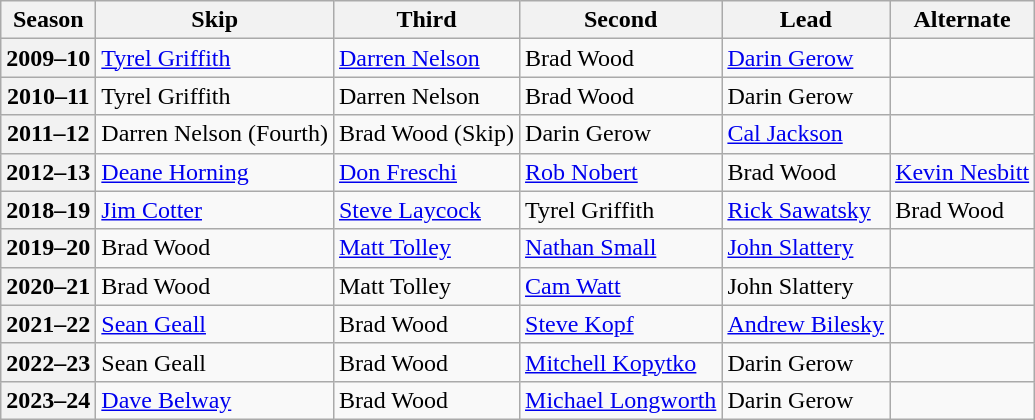<table class="wikitable">
<tr>
<th scope="col">Season</th>
<th scope="col">Skip</th>
<th scope="col">Third</th>
<th scope="col">Second</th>
<th scope="col">Lead</th>
<th scope="row">Alternate</th>
</tr>
<tr>
<th scope="row">2009–10</th>
<td><a href='#'>Tyrel Griffith</a></td>
<td><a href='#'>Darren Nelson</a></td>
<td>Brad Wood</td>
<td><a href='#'>Darin Gerow</a></td>
<td></td>
</tr>
<tr>
<th scope="row">2010–11</th>
<td>Tyrel Griffith</td>
<td>Darren Nelson</td>
<td>Brad Wood</td>
<td>Darin Gerow</td>
<td></td>
</tr>
<tr>
<th scope="row">2011–12</th>
<td>Darren Nelson (Fourth)</td>
<td>Brad Wood (Skip)</td>
<td>Darin Gerow</td>
<td><a href='#'>Cal Jackson</a></td>
<td></td>
</tr>
<tr>
<th scope="row">2012–13</th>
<td><a href='#'>Deane Horning</a></td>
<td><a href='#'>Don Freschi</a></td>
<td><a href='#'>Rob Nobert</a></td>
<td>Brad Wood</td>
<td><a href='#'>Kevin Nesbitt</a></td>
</tr>
<tr>
<th scope="row">2018–19</th>
<td><a href='#'>Jim Cotter</a></td>
<td><a href='#'>Steve Laycock</a></td>
<td>Tyrel Griffith</td>
<td><a href='#'>Rick Sawatsky</a></td>
<td>Brad Wood</td>
</tr>
<tr>
<th scope="row">2019–20</th>
<td>Brad Wood</td>
<td><a href='#'>Matt Tolley</a></td>
<td><a href='#'>Nathan Small</a></td>
<td><a href='#'>John Slattery</a></td>
<td></td>
</tr>
<tr>
<th scope="row">2020–21</th>
<td>Brad Wood</td>
<td>Matt Tolley</td>
<td><a href='#'>Cam Watt</a></td>
<td>John Slattery</td>
<td></td>
</tr>
<tr>
<th scope="row">2021–22</th>
<td><a href='#'>Sean Geall</a></td>
<td>Brad Wood</td>
<td><a href='#'>Steve Kopf</a></td>
<td><a href='#'>Andrew Bilesky</a></td>
<td></td>
</tr>
<tr>
<th scope="row">2022–23</th>
<td>Sean Geall</td>
<td>Brad Wood</td>
<td><a href='#'>Mitchell Kopytko</a></td>
<td>Darin Gerow</td>
<td></td>
</tr>
<tr>
<th scope="row">2023–24</th>
<td><a href='#'>Dave Belway</a></td>
<td>Brad Wood</td>
<td><a href='#'>Michael Longworth</a></td>
<td>Darin Gerow</td>
<td></td>
</tr>
</table>
